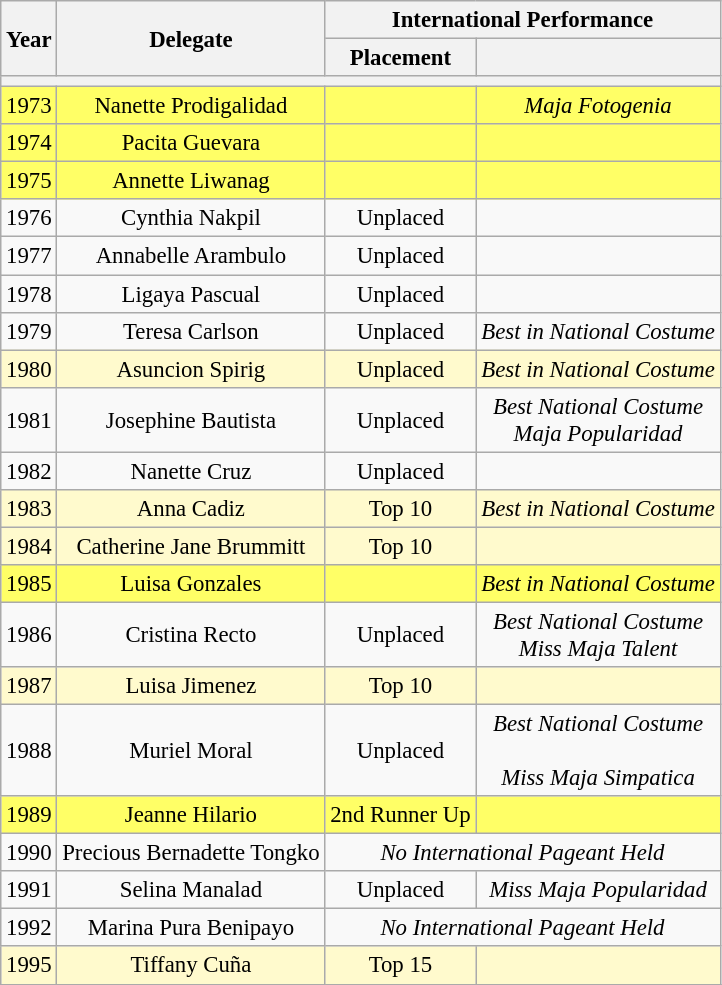<table class="wikitable" style="font-size: 95%; text-align:center">
<tr>
<th rowspan="2">Year</th>
<th rowspan="2">Delegate</th>
<th colspan="2">International Performance</th>
</tr>
<tr>
<th>Placement</th>
<th></th>
</tr>
<tr>
<th colspan="5"></th>
</tr>
<tr style="background:#FFFF66;">
<td>1973</td>
<td>Nanette Prodigalidad</td>
<td></td>
<td><em>Maja Fotogenia</em></td>
</tr>
<tr style="background:#FFFF66;">
<td>1974</td>
<td>Pacita Guevara</td>
<td></td>
<td></td>
</tr>
<tr style="background:#FFFF66;">
<td>1975</td>
<td>Annette Liwanag</td>
<td></td>
<td></td>
</tr>
<tr>
<td>1976</td>
<td>Cynthia Nakpil</td>
<td>Unplaced</td>
<td></td>
</tr>
<tr>
<td>1977</td>
<td>Annabelle Arambulo</td>
<td>Unplaced</td>
<td></td>
</tr>
<tr>
<td>1978</td>
<td>Ligaya Pascual</td>
<td>Unplaced</td>
<td></td>
</tr>
<tr>
<td>1979</td>
<td>Teresa Carlson</td>
<td>Unplaced</td>
<td><em>Best in National Costume</em></td>
</tr>
<tr style="background:#FFFACD;">
<td>1980</td>
<td>Asuncion Spirig</td>
<td>Unplaced</td>
<td><em>Best in National Costume</em></td>
</tr>
<tr>
<td>1981</td>
<td>Josephine Bautista</td>
<td>Unplaced</td>
<td><em>Best National Costume</em> <br> <em>Maja Popularidad</em></td>
</tr>
<tr>
<td>1982</td>
<td>Nanette Cruz</td>
<td>Unplaced</td>
<td></td>
</tr>
<tr style="background:#FFFACD;">
<td>1983</td>
<td>Anna Cadiz</td>
<td>Top 10</td>
<td><em>Best in National Costume</em></td>
</tr>
<tr style="background:#FFFACD;">
<td>1984</td>
<td>Catherine Jane Brummitt</td>
<td>Top 10</td>
<td></td>
</tr>
<tr style="background:#FFFF66;">
<td>1985</td>
<td>Luisa Gonzales</td>
<td></td>
<td><em>Best in National Costume</em></td>
</tr>
<tr>
<td>1986</td>
<td>Cristina Recto</td>
<td>Unplaced</td>
<td><em>Best National Costume</em><br><em>Miss Maja Talent</em></td>
</tr>
<tr style="background:#FFFACD;">
<td>1987</td>
<td>Luisa Jimenez</td>
<td>Top 10</td>
<td></td>
</tr>
<tr>
<td>1988</td>
<td>Muriel Moral</td>
<td>Unplaced</td>
<td><em>Best National Costume</em><br><br><em>Miss Maja Simpatica</em></td>
</tr>
<tr style="background:#FFFF66;">
<td>1989</td>
<td>Jeanne Hilario</td>
<td>2nd Runner Up</td>
<td></td>
</tr>
<tr>
<td>1990</td>
<td>Precious Bernadette Tongko</td>
<td colspan="2"><em>No International Pageant Held</em></td>
</tr>
<tr>
<td>1991</td>
<td>Selina Manalad</td>
<td>Unplaced</td>
<td><em>Miss Maja Popularidad</em></td>
</tr>
<tr>
<td>1992</td>
<td>Marina Pura Benipayo</td>
<td colspan="2"><em>No International Pageant Held</em></td>
</tr>
<tr style="background:#FFFACD;">
<td>1995</td>
<td>Tiffany Cuña</td>
<td>Top 15</td>
<td></td>
</tr>
<tr>
</tr>
</table>
